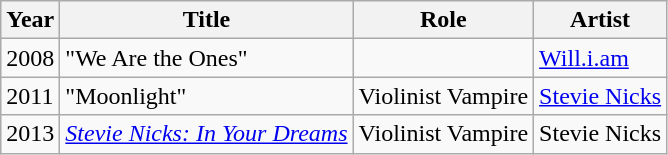<table class="wikitable">
<tr>
<th>Year</th>
<th>Title</th>
<th>Role</th>
<th>Artist</th>
</tr>
<tr>
<td>2008</td>
<td>"We Are the Ones"</td>
<td></td>
<td><a href='#'>Will.i.am</a></td>
</tr>
<tr>
<td>2011</td>
<td>"Moonlight"</td>
<td>Violinist Vampire</td>
<td><a href='#'>Stevie Nicks</a></td>
</tr>
<tr>
<td>2013</td>
<td><em><a href='#'>Stevie Nicks: In Your Dreams</a></em></td>
<td>Violinist Vampire</td>
<td>Stevie Nicks</td>
</tr>
</table>
